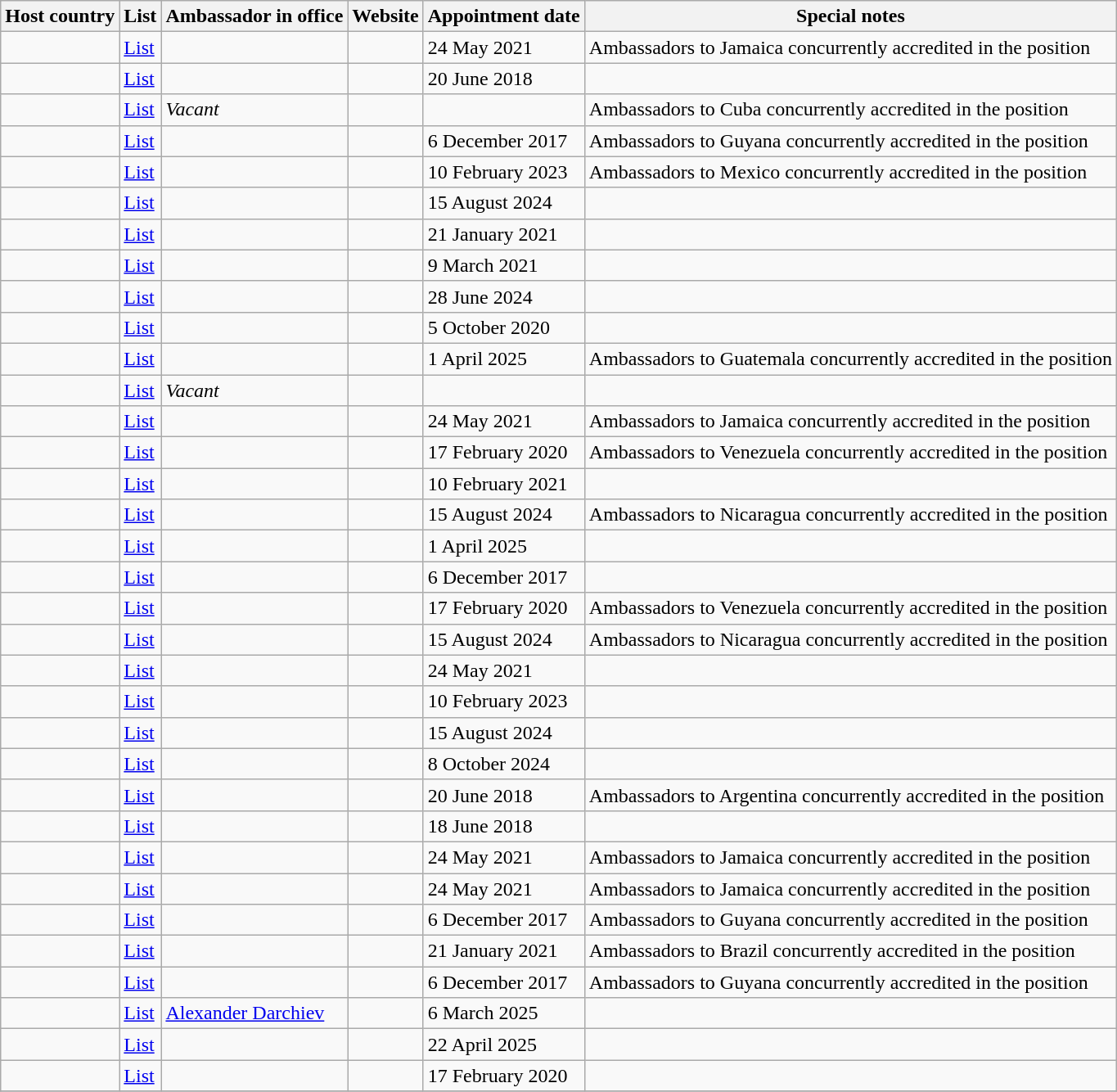<table class="wikitable sortable">
<tr>
<th>Host country</th>
<th>List</th>
<th>Ambassador in office</th>
<th>Website</th>
<th>Appointment date</th>
<th>Special notes</th>
</tr>
<tr>
<td></td>
<td><a href='#'>List</a></td>
<td></td>
<td></td>
<td>24 May 2021</td>
<td>Ambassadors to Jamaica concurrently accredited in the position</td>
</tr>
<tr>
<td></td>
<td><a href='#'>List</a></td>
<td></td>
<td></td>
<td>20 June 2018</td>
<td></td>
</tr>
<tr>
<td></td>
<td><a href='#'>List</a></td>
<td><em>Vacant</em></td>
<td></td>
<td></td>
<td>Ambassadors to Cuba concurrently accredited in the position</td>
</tr>
<tr>
<td></td>
<td><a href='#'>List</a></td>
<td></td>
<td></td>
<td>6 December 2017</td>
<td>Ambassadors to Guyana concurrently accredited in the position</td>
</tr>
<tr>
<td></td>
<td><a href='#'>List</a></td>
<td></td>
<td></td>
<td>10 February 2023</td>
<td>Ambassadors to Mexico concurrently accredited in the position</td>
</tr>
<tr>
<td></td>
<td><a href='#'>List</a></td>
<td></td>
<td></td>
<td>15 August 2024</td>
<td></td>
</tr>
<tr>
<td></td>
<td><a href='#'>List</a></td>
<td></td>
<td></td>
<td>21 January 2021</td>
<td></td>
</tr>
<tr>
<td></td>
<td><a href='#'>List</a></td>
<td></td>
<td></td>
<td>9 March 2021</td>
<td></td>
</tr>
<tr>
<td></td>
<td><a href='#'>List</a></td>
<td></td>
<td></td>
<td>28 June 2024</td>
<td></td>
</tr>
<tr>
<td></td>
<td><a href='#'>List</a></td>
<td></td>
<td></td>
<td>5 October 2020</td>
<td></td>
</tr>
<tr>
<td></td>
<td><a href='#'>List</a></td>
<td></td>
<td></td>
<td>1 April 2025</td>
<td>Ambassadors to Guatemala concurrently accredited in the position</td>
</tr>
<tr>
<td></td>
<td><a href='#'>List</a></td>
<td><em>Vacant</em></td>
<td></td>
<td></td>
<td></td>
</tr>
<tr>
<td></td>
<td><a href='#'>List</a></td>
<td></td>
<td></td>
<td>24 May 2021</td>
<td>Ambassadors to Jamaica concurrently accredited in the position</td>
</tr>
<tr>
<td></td>
<td><a href='#'>List</a></td>
<td></td>
<td></td>
<td>17 February 2020</td>
<td>Ambassadors to Venezuela concurrently accredited in the position</td>
</tr>
<tr>
<td></td>
<td><a href='#'>List</a></td>
<td></td>
<td></td>
<td>10 February 2021</td>
<td></td>
</tr>
<tr>
<td></td>
<td><a href='#'>List</a></td>
<td></td>
<td></td>
<td>15 August 2024</td>
<td>Ambassadors to Nicaragua concurrently accredited in the position</td>
</tr>
<tr>
<td></td>
<td><a href='#'>List</a></td>
<td></td>
<td></td>
<td>1 April 2025</td>
<td></td>
</tr>
<tr>
<td></td>
<td><a href='#'>List</a></td>
<td></td>
<td></td>
<td>6 December 2017</td>
<td></td>
</tr>
<tr>
<td></td>
<td><a href='#'>List</a></td>
<td></td>
<td></td>
<td>17 February 2020</td>
<td>Ambassadors to Venezuela concurrently accredited in the position</td>
</tr>
<tr>
<td></td>
<td><a href='#'>List</a></td>
<td></td>
<td></td>
<td>15 August 2024</td>
<td>Ambassadors to Nicaragua concurrently accredited in the position</td>
</tr>
<tr>
<td></td>
<td><a href='#'>List</a></td>
<td></td>
<td></td>
<td>24 May 2021</td>
<td></td>
</tr>
<tr>
<td></td>
<td><a href='#'>List</a></td>
<td></td>
<td></td>
<td>10 February 2023</td>
<td></td>
</tr>
<tr>
<td></td>
<td><a href='#'>List</a></td>
<td></td>
<td></td>
<td>15 August 2024</td>
<td></td>
</tr>
<tr>
<td></td>
<td><a href='#'>List</a></td>
<td></td>
<td></td>
<td>8 October 2024</td>
<td></td>
</tr>
<tr>
<td></td>
<td><a href='#'>List</a></td>
<td></td>
<td></td>
<td>20 June 2018</td>
<td>Ambassadors to Argentina concurrently accredited in the position</td>
</tr>
<tr>
<td></td>
<td><a href='#'>List</a></td>
<td></td>
<td></td>
<td>18 June 2018</td>
<td></td>
</tr>
<tr>
<td></td>
<td><a href='#'>List</a></td>
<td></td>
<td></td>
<td>24 May 2021</td>
<td>Ambassadors to Jamaica concurrently accredited in the position</td>
</tr>
<tr>
<td></td>
<td><a href='#'>List</a></td>
<td></td>
<td></td>
<td>24 May 2021</td>
<td>Ambassadors to Jamaica concurrently accredited in the position</td>
</tr>
<tr>
<td></td>
<td><a href='#'>List</a></td>
<td></td>
<td></td>
<td>6 December 2017</td>
<td>Ambassadors to Guyana concurrently accredited in the position</td>
</tr>
<tr>
<td></td>
<td><a href='#'>List</a></td>
<td></td>
<td></td>
<td>21 January 2021</td>
<td>Ambassadors to Brazil concurrently accredited in the position</td>
</tr>
<tr>
<td></td>
<td><a href='#'>List</a></td>
<td></td>
<td></td>
<td>6 December 2017</td>
<td>Ambassadors to Guyana concurrently accredited in the position</td>
</tr>
<tr>
<td></td>
<td><a href='#'>List</a></td>
<td><a href='#'>Alexander Darchiev</a></td>
<td></td>
<td>6 March 2025</td>
<td></td>
</tr>
<tr>
<td></td>
<td><a href='#'>List</a></td>
<td></td>
<td></td>
<td>22 April 2025</td>
<td></td>
</tr>
<tr>
<td></td>
<td><a href='#'>List</a></td>
<td></td>
<td></td>
<td>17 February 2020</td>
<td></td>
</tr>
<tr>
</tr>
</table>
